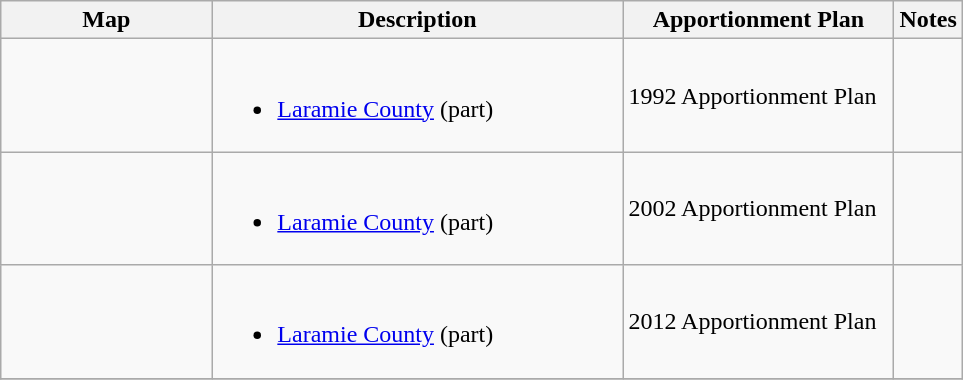<table class="wikitable sortable">
<tr>
<th style="width:100pt;">Map</th>
<th style="width:200pt;">Description</th>
<th style="width:130pt;">Apportionment Plan</th>
<th style="width:15pt;">Notes</th>
</tr>
<tr>
<td></td>
<td><br><ul><li><a href='#'>Laramie County</a> (part)</li></ul></td>
<td>1992 Apportionment Plan</td>
<td></td>
</tr>
<tr>
<td></td>
<td><br><ul><li><a href='#'>Laramie County</a> (part)</li></ul></td>
<td>2002 Apportionment Plan</td>
<td></td>
</tr>
<tr>
<td></td>
<td><br><ul><li><a href='#'>Laramie County</a> (part)</li></ul></td>
<td>2012 Apportionment Plan</td>
<td></td>
</tr>
<tr>
</tr>
</table>
